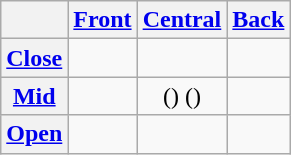<table class="wikitable" style="text-align: center;">
<tr>
<th></th>
<th><a href='#'>Front</a></th>
<th><a href='#'>Central</a></th>
<th><a href='#'>Back</a></th>
</tr>
<tr>
<th><a href='#'>Close</a></th>
<td></td>
<td></td>
<td></td>
</tr>
<tr>
<th><a href='#'>Mid</a></th>
<td></td>
<td>() ()</td>
<td></td>
</tr>
<tr>
<th><a href='#'>Open</a></th>
<td></td>
<td></td>
<td></td>
</tr>
</table>
